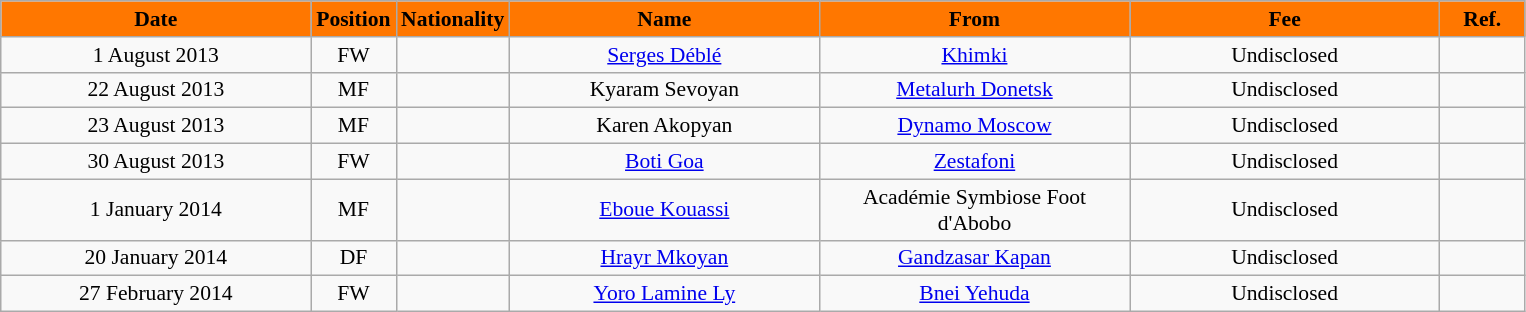<table class="wikitable"  style="text-align:center; font-size:90%; ">
<tr>
<th style="background:#FF7700; color:#000000; width:200px;">Date</th>
<th style="background:#FF7700; color:#000000; width:50px;">Position</th>
<th style="background:#FF7700; color:#000000; width:50px;">Nationality</th>
<th style="background:#FF7700; color:#000000; width:200px;">Name</th>
<th style="background:#FF7700; color:#000000; width:200px;">From</th>
<th style="background:#FF7700; color:#000000; width:200px;">Fee</th>
<th style="background:#FF7700; color:#000000; width:50px;">Ref.</th>
</tr>
<tr>
<td>1 August 2013</td>
<td>FW</td>
<td></td>
<td><a href='#'>Serges Déblé</a></td>
<td><a href='#'>Khimki</a></td>
<td>Undisclosed</td>
<td></td>
</tr>
<tr>
<td>22 August 2013</td>
<td>MF</td>
<td></td>
<td>Kyaram Sevoyan</td>
<td><a href='#'>Metalurh Donetsk</a></td>
<td>Undisclosed</td>
<td></td>
</tr>
<tr>
<td>23 August 2013</td>
<td>MF</td>
<td></td>
<td>Karen Akopyan</td>
<td><a href='#'>Dynamo Moscow</a></td>
<td>Undisclosed</td>
<td></td>
</tr>
<tr>
<td>30 August 2013</td>
<td>FW</td>
<td></td>
<td><a href='#'>Boti Goa</a></td>
<td><a href='#'>Zestafoni</a></td>
<td>Undisclosed</td>
<td></td>
</tr>
<tr>
<td>1 January 2014</td>
<td>MF</td>
<td></td>
<td><a href='#'>Eboue Kouassi</a></td>
<td>Académie Symbiose Foot d'Abobo</td>
<td>Undisclosed</td>
<td></td>
</tr>
<tr>
<td>20 January 2014</td>
<td>DF</td>
<td></td>
<td><a href='#'>Hrayr Mkoyan</a></td>
<td><a href='#'>Gandzasar Kapan</a></td>
<td>Undisclosed</td>
<td></td>
</tr>
<tr>
<td>27 February 2014</td>
<td>FW</td>
<td></td>
<td><a href='#'>Yoro Lamine Ly</a></td>
<td><a href='#'>Bnei Yehuda</a></td>
<td>Undisclosed</td>
<td></td>
</tr>
</table>
